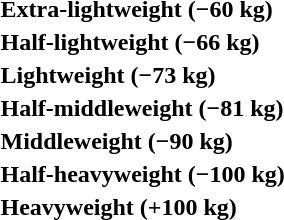<table>
<tr>
<th rowspan=2 style="text-align:left;">Extra-lightweight (−60 kg)</th>
<td rowspan=2></td>
<td rowspan=2></td>
<td></td>
</tr>
<tr>
<td></td>
</tr>
<tr>
<th rowspan=2 style="text-align:left;">Half-lightweight (−66 kg)</th>
<td rowspan=2></td>
<td rowspan=2></td>
<td></td>
</tr>
<tr>
<td></td>
</tr>
<tr>
<th rowspan=2 style="text-align:left;">Lightweight (−73 kg)</th>
<td rowspan=2></td>
<td rowspan=2></td>
<td></td>
</tr>
<tr>
<td></td>
</tr>
<tr>
<th rowspan=2 style="text-align:left;">Half-middleweight (−81 kg)</th>
<td rowspan=2></td>
<td rowspan=2></td>
<td></td>
</tr>
<tr>
<td></td>
</tr>
<tr>
<th rowspan=2 style="text-align:left;">Middleweight (−90 kg)</th>
<td rowspan=2></td>
<td rowspan=2></td>
<td></td>
</tr>
<tr>
<td></td>
</tr>
<tr>
<th rowspan=2 style="text-align:left;">Half-heavyweight (−100 kg)</th>
<td rowspan=2></td>
<td rowspan=2></td>
<td></td>
</tr>
<tr>
<td></td>
</tr>
<tr>
<th rowspan=2 style="text-align:left;">Heavyweight (+100 kg)</th>
<td rowspan=2></td>
<td rowspan=2></td>
<td></td>
</tr>
<tr>
<td></td>
</tr>
</table>
